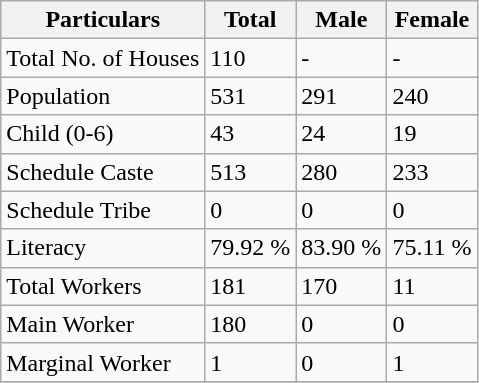<table class="wikitable sortable">
<tr>
<th>Particulars</th>
<th>Total</th>
<th>Male</th>
<th>Female</th>
</tr>
<tr>
<td>Total No. of Houses</td>
<td>110</td>
<td>-</td>
<td>-</td>
</tr>
<tr>
<td>Population</td>
<td>531</td>
<td>291</td>
<td>240</td>
</tr>
<tr>
<td>Child (0-6)</td>
<td>43</td>
<td>24</td>
<td>19</td>
</tr>
<tr>
<td>Schedule Caste</td>
<td>513</td>
<td>280</td>
<td>233</td>
</tr>
<tr>
<td>Schedule Tribe</td>
<td>0</td>
<td>0</td>
<td>0</td>
</tr>
<tr>
<td>Literacy</td>
<td>79.92 %</td>
<td>83.90 %</td>
<td>75.11 %</td>
</tr>
<tr>
<td>Total Workers</td>
<td>181</td>
<td>170</td>
<td>11</td>
</tr>
<tr>
<td>Main Worker</td>
<td>180</td>
<td>0</td>
<td>0</td>
</tr>
<tr>
<td>Marginal Worker</td>
<td>1</td>
<td>0</td>
<td>1</td>
</tr>
<tr>
</tr>
</table>
